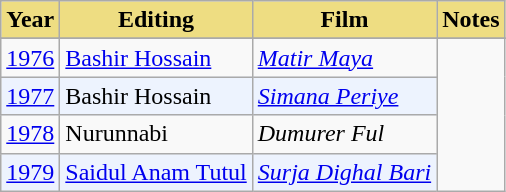<table class="wikitable">
<tr>
<th style="background:#EEDD82;">Year</th>
<th style="background:#EEDD82;">Editing</th>
<th style="background:#EEDD82;">Film</th>
<th style="background:#EEDD82;">Notes</th>
</tr>
<tr bgcolor=#edf3fe>
</tr>
<tr>
<td><a href='#'>1976</a></td>
<td><a href='#'>Bashir Hossain</a></td>
<td><em><a href='#'>Matir Maya</a></em></td>
<td rowspan="4"></td>
</tr>
<tr bgcolor=#edf3fe>
<td><a href='#'>1977</a></td>
<td>Bashir Hossain</td>
<td><em><a href='#'>Simana Periye</a></em></td>
</tr>
<tr>
<td><a href='#'>1978</a></td>
<td>Nurunnabi</td>
<td><em>Dumurer Ful</em></td>
</tr>
<tr bgcolor=#edf3fe>
<td><a href='#'>1979</a></td>
<td><a href='#'>Saidul Anam Tutul</a></td>
<td><em><a href='#'>Surja Dighal Bari</a></em></td>
</tr>
</table>
